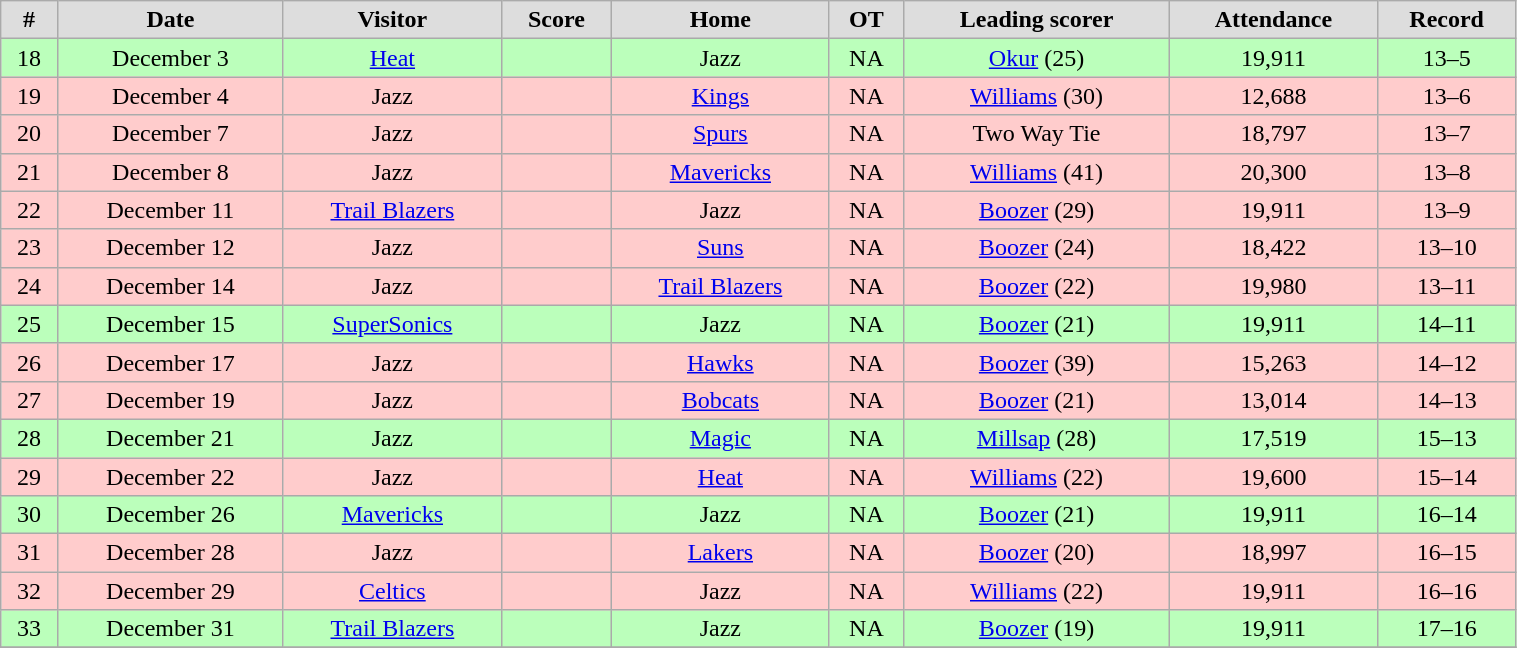<table class="wikitable" width="80%">
<tr align="center"  bgcolor="#dddddd">
<td><strong>#</strong></td>
<td><strong>Date</strong></td>
<td><strong>Visitor</strong></td>
<td><strong>Score</strong></td>
<td><strong>Home</strong></td>
<td><strong>OT</strong></td>
<td><strong>Leading scorer</strong></td>
<td><strong>Attendance</strong></td>
<td><strong>Record</strong></td>
</tr>
<tr align="center" bgcolor="#bbffbb">
<td>18</td>
<td>December 3</td>
<td><a href='#'>Heat</a></td>
<td></td>
<td>Jazz</td>
<td>NA</td>
<td><a href='#'>Okur</a> (25)</td>
<td>19,911</td>
<td>13–5</td>
</tr>
<tr align="center" bgcolor="#ffcccc">
<td>19</td>
<td>December 4</td>
<td>Jazz</td>
<td></td>
<td><a href='#'>Kings</a></td>
<td>NA</td>
<td><a href='#'>Williams</a> (30)</td>
<td>12,688</td>
<td>13–6</td>
</tr>
<tr align="center" bgcolor="#ffcccc">
<td>20</td>
<td>December 7</td>
<td>Jazz</td>
<td></td>
<td><a href='#'>Spurs</a></td>
<td>NA</td>
<td>Two Way Tie</td>
<td>18,797</td>
<td>13–7</td>
</tr>
<tr align="center" bgcolor="#ffcccc">
<td>21</td>
<td>December 8</td>
<td>Jazz</td>
<td></td>
<td><a href='#'>Mavericks</a></td>
<td>NA</td>
<td><a href='#'>Williams</a> (41)</td>
<td>20,300</td>
<td>13–8</td>
</tr>
<tr align="center" bgcolor="#ffcccc">
<td>22</td>
<td>December 11</td>
<td><a href='#'>Trail Blazers</a></td>
<td></td>
<td>Jazz</td>
<td>NA</td>
<td><a href='#'>Boozer</a> (29)</td>
<td>19,911</td>
<td>13–9</td>
</tr>
<tr align="center" bgcolor="#ffcccc">
<td>23</td>
<td>December 12</td>
<td>Jazz</td>
<td></td>
<td><a href='#'>Suns</a></td>
<td>NA</td>
<td><a href='#'>Boozer</a> (24)</td>
<td>18,422</td>
<td>13–10</td>
</tr>
<tr align="center" bgcolor="#ffcccc">
<td>24</td>
<td>December 14</td>
<td>Jazz</td>
<td></td>
<td><a href='#'>Trail Blazers</a></td>
<td>NA</td>
<td><a href='#'>Boozer</a> (22)</td>
<td>19,980</td>
<td>13–11</td>
</tr>
<tr align="center" bgcolor="#bbffbb">
<td>25</td>
<td>December 15</td>
<td><a href='#'>SuperSonics</a></td>
<td></td>
<td>Jazz</td>
<td>NA</td>
<td><a href='#'>Boozer</a> (21)</td>
<td>19,911</td>
<td>14–11</td>
</tr>
<tr align="center" bgcolor="#ffcccc">
<td>26</td>
<td>December 17</td>
<td>Jazz</td>
<td></td>
<td><a href='#'>Hawks</a></td>
<td>NA</td>
<td><a href='#'>Boozer</a> (39)</td>
<td>15,263</td>
<td>14–12</td>
</tr>
<tr align="center" bgcolor="#ffcccc">
<td>27</td>
<td>December 19</td>
<td>Jazz</td>
<td></td>
<td><a href='#'>Bobcats</a></td>
<td>NA</td>
<td><a href='#'>Boozer</a> (21)</td>
<td>13,014</td>
<td>14–13</td>
</tr>
<tr align="center" bgcolor="#bbffbb">
<td>28</td>
<td>December 21</td>
<td>Jazz</td>
<td></td>
<td><a href='#'>Magic</a></td>
<td>NA</td>
<td><a href='#'>Millsap</a> (28)</td>
<td>17,519</td>
<td>15–13</td>
</tr>
<tr align="center" bgcolor="#ffcccc">
<td>29</td>
<td>December 22</td>
<td>Jazz</td>
<td></td>
<td><a href='#'>Heat</a></td>
<td>NA</td>
<td><a href='#'>Williams</a> (22)</td>
<td>19,600</td>
<td>15–14</td>
</tr>
<tr align="center" bgcolor="#bbffbb">
<td>30</td>
<td>December 26</td>
<td><a href='#'>Mavericks</a></td>
<td></td>
<td>Jazz</td>
<td>NA</td>
<td><a href='#'>Boozer</a> (21)</td>
<td>19,911</td>
<td>16–14</td>
</tr>
<tr align="center" bgcolor="#ffcccc">
<td>31</td>
<td>December 28</td>
<td>Jazz</td>
<td></td>
<td><a href='#'>Lakers</a></td>
<td>NA</td>
<td><a href='#'>Boozer</a> (20)</td>
<td>18,997</td>
<td>16–15</td>
</tr>
<tr align="center" bgcolor="#ffcccc">
<td>32</td>
<td>December 29</td>
<td><a href='#'>Celtics</a></td>
<td></td>
<td>Jazz</td>
<td>NA</td>
<td><a href='#'>Williams</a> (22)</td>
<td>19,911</td>
<td>16–16</td>
</tr>
<tr align="center" bgcolor="#bbffbb">
<td>33</td>
<td>December 31</td>
<td><a href='#'>Trail Blazers</a></td>
<td></td>
<td>Jazz</td>
<td>NA</td>
<td><a href='#'>Boozer</a> (19)</td>
<td>19,911</td>
<td>17–16</td>
</tr>
<tr align="center">
</tr>
</table>
